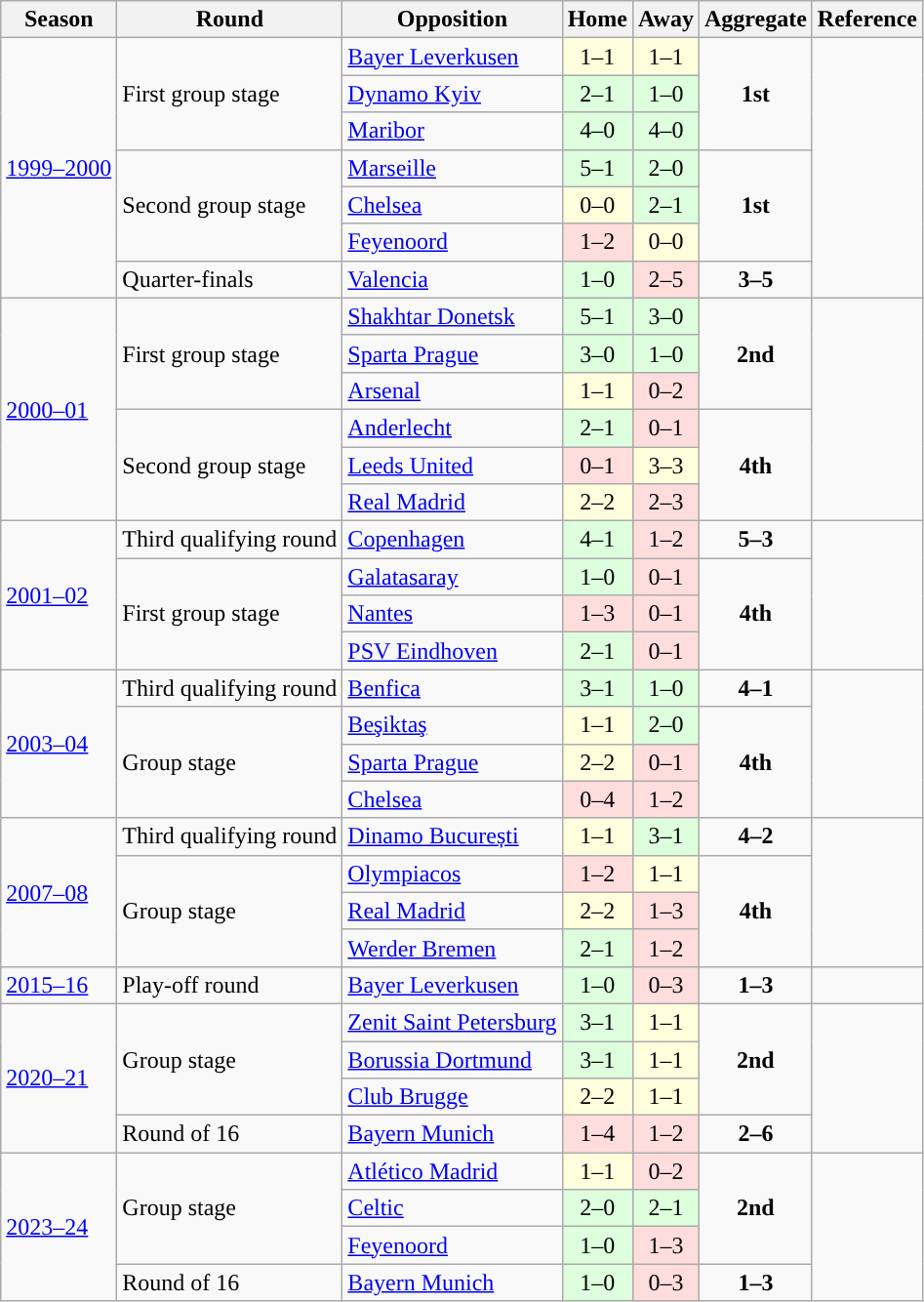<table class="wikitable">
<tr>
<th>Season</th>
<th>Round</th>
<th>Opposition</th>
<th>Home</th>
<th>Away</th>
<th>Aggregate</th>
<th>Reference</th>
</tr>
<tr>
<td rowspan=7><a href='#'>1999–2000</a></td>
<td rowspan=3>First group stage</td>
<td> <a href='#'>Bayer Leverkusen</a></td>
<td style="text-align:center; background:#ffd;">1–1</td>
<td style="text-align:center; background:#ffd;">1–1</td>
<td style="text-align:center;" rowspan=3><strong>1st</strong></td>
<td rowspan="7" style="text-align:center;"></td>
</tr>
<tr>
<td> <a href='#'>Dynamo Kyiv</a></td>
<td style="text-align:center; background:#dfd;">2–1</td>
<td style="text-align:center; background:#dfd;">1–0</td>
</tr>
<tr>
<td> <a href='#'>Maribor</a></td>
<td style="text-align:center; background:#dfd;">4–0</td>
<td style="text-align:center; background:#dfd;">4–0</td>
</tr>
<tr>
<td rowspan=3>Second group stage</td>
<td> <a href='#'>Marseille</a></td>
<td style="text-align:center; background:#dfd;">5–1</td>
<td style="text-align:center; background:#dfd;">2–0</td>
<td style="text-align:center;" rowspan=3><strong>1st</strong></td>
</tr>
<tr>
<td> <a href='#'>Chelsea</a></td>
<td style="text-align:center; background:#ffd;">0–0</td>
<td style="text-align:center; background:#dfd;">2–1</td>
</tr>
<tr>
<td> <a href='#'>Feyenoord</a></td>
<td style="text-align:center; background:#fdd;">1–2</td>
<td style="text-align:center; background:#ffd;">0–0</td>
</tr>
<tr>
<td>Quarter-finals</td>
<td> <a href='#'>Valencia</a></td>
<td style="text-align:center; background:#dfd;">1–0</td>
<td style="text-align:center; background:#fdd;">2–5</td>
<td style="text-align:center;"><strong>3–5</strong></td>
</tr>
<tr>
<td rowspan=6><a href='#'>2000–01</a></td>
<td rowspan=3>First group stage</td>
<td> <a href='#'>Shakhtar Donetsk</a></td>
<td style="text-align:center; background:#dfd;">5–1</td>
<td style="text-align:center; background:#dfd;">3–0</td>
<td style="text-align:center;" rowspan=3><strong>2nd</strong></td>
<td rowspan="6" style="text-align:center;"></td>
</tr>
<tr>
<td> <a href='#'>Sparta Prague</a></td>
<td style="text-align:center; background:#dfd;">3–0</td>
<td style="text-align:center; background:#dfd;">1–0</td>
</tr>
<tr>
<td> <a href='#'>Arsenal</a></td>
<td style="text-align:center; background:#ffd;">1–1</td>
<td style="text-align:center; background:#fdd;">0–2</td>
</tr>
<tr>
<td rowspan=3>Second group stage</td>
<td> <a href='#'>Anderlecht</a></td>
<td style="text-align:center; background:#dfd;">2–1</td>
<td style="text-align:center; background:#fdd;">0–1</td>
<td style="text-align:center;" rowspan=3><strong>4th</strong></td>
</tr>
<tr>
<td> <a href='#'>Leeds United</a></td>
<td style="text-align:center; background:#fdd;">0–1</td>
<td style="text-align:center; background:#ffd;">3–3</td>
</tr>
<tr>
<td> <a href='#'>Real Madrid</a></td>
<td style="text-align:center; background:#ffd;">2–2</td>
<td style="text-align:center; background:#fdd;">2–3</td>
</tr>
<tr>
<td rowspan=4><a href='#'>2001–02</a></td>
<td>Third qualifying round</td>
<td> <a href='#'>Copenhagen</a></td>
<td style="text-align:center; background:#dfd;">4–1</td>
<td style="text-align:center; background:#fdd;">1–2</td>
<td style="text-align:center;"><strong>5–3</strong></td>
<td rowspan="4" style="text-align:center;"></td>
</tr>
<tr>
<td rowspan=3>First group stage</td>
<td> <a href='#'>Galatasaray</a></td>
<td style="text-align:center; background:#dfd;">1–0</td>
<td style="text-align:center; background:#fdd;">0–1</td>
<td style="text-align:center;" rowspan=3><strong>4th</strong></td>
</tr>
<tr>
<td> <a href='#'>Nantes</a></td>
<td style="text-align:center; background:#fdd;">1–3</td>
<td style="text-align:center; background:#fdd;">0–1</td>
</tr>
<tr>
<td> <a href='#'>PSV Eindhoven</a></td>
<td style="text-align:center; background:#dfd;">2–1</td>
<td style="text-align:center; background:#fdd;">0–1</td>
</tr>
<tr>
<td rowspan=4><a href='#'>2003–04</a></td>
<td>Third qualifying round</td>
<td> <a href='#'>Benfica</a></td>
<td style="text-align:center; background:#dfd;">3–1</td>
<td style="text-align:center; background:#dfd;">1–0</td>
<td style="text-align:center;"><strong>4–1</strong></td>
<td rowspan="4" style="text-align:center;"></td>
</tr>
<tr>
<td rowspan=3>Group stage</td>
<td> <a href='#'>Beşiktaş</a></td>
<td style="text-align:center; background:#ffd;">1–1</td>
<td style="text-align:center; background:#dfd;">2–0</td>
<td style="text-align:center;" rowspan=3><strong>4th</strong></td>
</tr>
<tr>
<td> <a href='#'>Sparta Prague</a></td>
<td style="text-align:center; background:#ffd;">2–2</td>
<td style="text-align:center; background:#fdd;">0–1</td>
</tr>
<tr>
<td> <a href='#'>Chelsea</a></td>
<td style="text-align:center; background:#fdd;">0–4</td>
<td style="text-align:center; background:#fdd;">1–2</td>
</tr>
<tr>
<td rowspan=4><a href='#'>2007–08</a></td>
<td>Third qualifying round</td>
<td> <a href='#'>Dinamo București</a></td>
<td style="text-align:center; background:#ffd;">1–1</td>
<td style="text-align:center; background:#dfd;">3–1</td>
<td style="text-align:center;"><strong>4–2</strong></td>
<td rowspan="4" style="text-align:center;"></td>
</tr>
<tr>
<td rowspan=3>Group stage</td>
<td> <a href='#'>Olympiacos</a></td>
<td style="text-align:center; background:#fdd;">1–2</td>
<td style="text-align:center; background:#ffd;">1–1</td>
<td style="text-align:center;" rowspan=3><strong>4th</strong></td>
</tr>
<tr>
<td> <a href='#'>Real Madrid</a></td>
<td style="text-align:center; background:#ffd;">2–2</td>
<td style="text-align:center; background:#fdd;">1–3</td>
</tr>
<tr>
<td> <a href='#'>Werder Bremen</a></td>
<td style="text-align:center; background:#dfd;">2–1</td>
<td style="text-align:center; background:#fdd;">1–2</td>
</tr>
<tr>
<td><a href='#'>2015–16</a></td>
<td>Play-off round</td>
<td> <a href='#'>Bayer Leverkusen</a></td>
<td style="text-align:center; background:#dfd;">1–0</td>
<td style="text-align:center; background:#fdd;">0–3</td>
<td style="text-align:center;"><strong>1–3</strong></td>
<td style="text-align:center;"></td>
</tr>
<tr>
<td rowspan=4><a href='#'>2020–21</a></td>
<td rowspan=3>Group stage</td>
<td> <a href='#'>Zenit Saint Petersburg</a></td>
<td style="text-align:center; background:#dfd;">3–1</td>
<td style="text-align:center; background:#ffd;">1–1</td>
<td style="text-align:center;" rowspan=3><strong>2nd</strong></td>
<td rowspan="4" style="text-align:center;"></td>
</tr>
<tr>
<td> <a href='#'>Borussia Dortmund</a></td>
<td style="text-align:center; background:#dfd;">3–1</td>
<td style="text-align:center; background:#ffd;">1–1</td>
</tr>
<tr>
<td> <a href='#'>Club Brugge</a></td>
<td style="text-align:center; background:#ffd;">2–2</td>
<td style="text-align:center; background:#ffd;">1–1</td>
</tr>
<tr>
<td>Round of 16</td>
<td> <a href='#'>Bayern Munich</a></td>
<td style="text-align:center; background:#fdd;">1–4</td>
<td style="text-align:center; background:#fdd;">1–2</td>
<td style="text-align:center;"><strong>2–6</strong></td>
</tr>
<tr>
<td rowspan=4><a href='#'>2023–24</a></td>
<td rowspan=3>Group stage</td>
<td> <a href='#'>Atlético Madrid</a></td>
<td style="text-align:center; background:#ffd;">1–1</td>
<td style="text-align:center; background:#fdd;">0–2</td>
<td style="text-align:center;" rowspan=3><strong>2nd</strong></td>
<td rowspan="4" style="text-align:center;"></td>
</tr>
<tr>
<td> <a href='#'>Celtic</a></td>
<td style="text-align:center; background:#dfd;">2–0</td>
<td style="text-align:center; background:#dfd;">2–1</td>
</tr>
<tr>
<td> <a href='#'>Feyenoord</a></td>
<td style="text-align:center; background:#dfd;">1–0</td>
<td style="text-align:center; background:#fdd;">1–3</td>
</tr>
<tr>
<td>Round of 16</td>
<td> <a href='#'>Bayern Munich</a></td>
<td style="text-align:center; background:#dfd;">1–0</td>
<td style="text-align:center; background:#fdd;">0–3</td>
<td style="text-align:center;"><strong>1–3</strong></td>
</tr>
</table>
